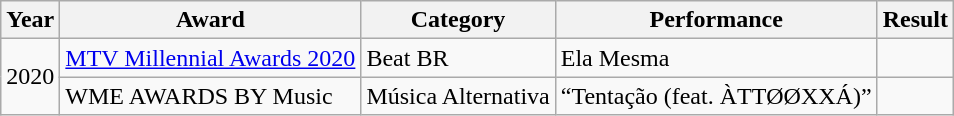<table class="wikitable">
<tr>
<th>Year</th>
<th>Award</th>
<th>Category</th>
<th>Performance</th>
<th>Result</th>
</tr>
<tr>
<td rowspan="2">2020</td>
<td><a href='#'>MTV Millennial Awards 2020</a></td>
<td>Beat BR</td>
<td>Ela Mesma</td>
<td></td>
</tr>
<tr>
<td>WME AWARDS BY Music</td>
<td>Música Alternativa</td>
<td>“Tentação (feat. ÀTTØØXXÁ)”</td>
<td></td>
</tr>
</table>
